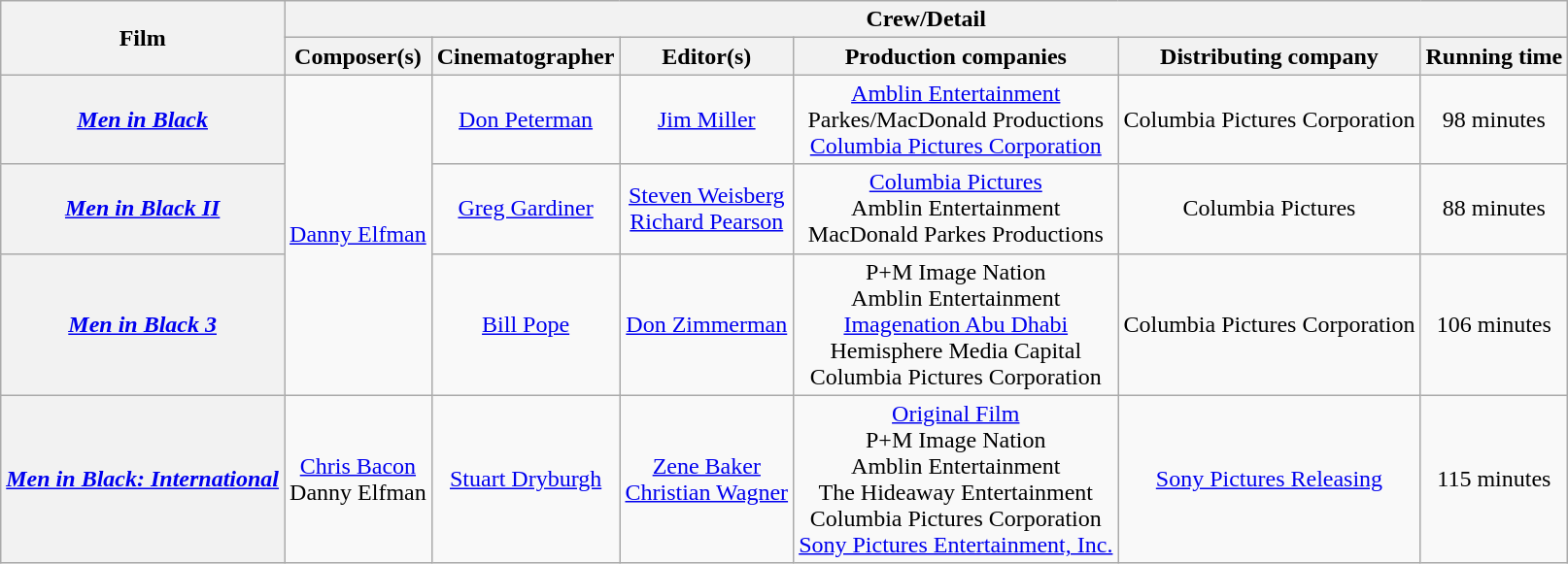<table class="wikitable sortable" style="text-align:center;">
<tr>
<th rowspan="2">Film</th>
<th colspan="8">Crew/Detail</th>
</tr>
<tr>
<th>Composer(s)</th>
<th>Cinematographer</th>
<th>Editor(s)</th>
<th>Production companies</th>
<th>Distributing company</th>
<th>Running time</th>
</tr>
<tr>
<th><em><a href='#'>Men in Black</a></em></th>
<td rowspan="3"><a href='#'>Danny Elfman</a></td>
<td><a href='#'>Don Peterman</a></td>
<td><a href='#'>Jim Miller</a></td>
<td><a href='#'>Amblin Entertainment</a><br>Parkes/MacDonald Productions<br><a href='#'>Columbia Pictures Corporation</a></td>
<td>Columbia Pictures Corporation</td>
<td>98 minutes</td>
</tr>
<tr>
<th><em><a href='#'>Men in Black II</a></em></th>
<td><a href='#'>Greg Gardiner</a></td>
<td><a href='#'>Steven Weisberg</a><br><a href='#'>Richard Pearson</a></td>
<td><a href='#'>Columbia Pictures</a><br>Amblin Entertainment<br>MacDonald Parkes Productions</td>
<td>Columbia Pictures</td>
<td>88 minutes</td>
</tr>
<tr>
<th><em><a href='#'>Men in Black 3</a></em></th>
<td><a href='#'>Bill Pope</a></td>
<td><a href='#'>Don Zimmerman</a></td>
<td>P+M Image Nation<br>Amblin Entertainment<br><a href='#'>Imagenation Abu Dhabi</a><br>Hemisphere Media Capital<br>Columbia Pictures Corporation</td>
<td>Columbia Pictures Corporation</td>
<td>106 minutes</td>
</tr>
<tr>
<th><em><a href='#'>Men in Black: International</a></em></th>
<td><a href='#'>Chris Bacon</a><br>Danny Elfman</td>
<td><a href='#'>Stuart Dryburgh</a></td>
<td><a href='#'>Zene Baker</a><br><a href='#'>Christian Wagner</a></td>
<td><a href='#'>Original Film</a><br>P+M Image Nation<br>Amblin Entertainment<br>The Hideaway Entertainment<br>Columbia Pictures Corporation<br><a href='#'>Sony Pictures Entertainment, Inc.</a></td>
<td><a href='#'>Sony Pictures Releasing</a></td>
<td>115 minutes</td>
</tr>
</table>
